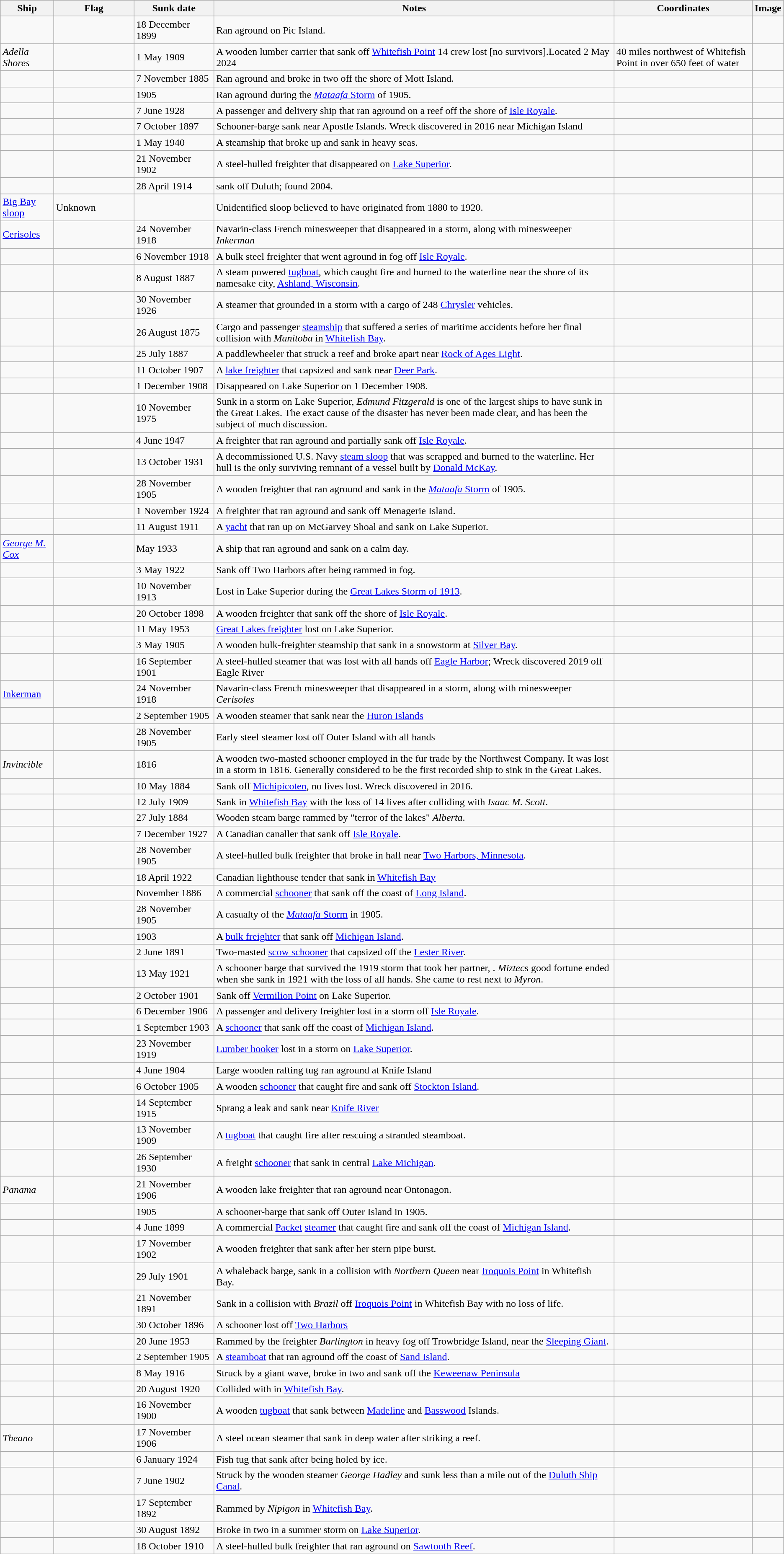<table class="wikitable sortable">
<tr>
<th>Ship</th>
<th width=120>Flag</th>
<th data-sort-type="date" width=120>Sunk date</th>
<th class=unsortable>Notes</th>
<th>Coordinates</th>
<th class=unsortable>Image</th>
</tr>
<tr>
<td></td>
<td></td>
<td>18 December 1899</td>
<td>Ran aground on Pic Island.</td>
<td></td>
<td></td>
</tr>
<tr>
<td><em>Adella Shores</em></td>
<td></td>
<td>1 May 1909</td>
<td>A wooden lumber carrier that sank off <a href='#'>Whitefish Point</a> 14 crew lost [no survivors].Located 2 May 2024 </td>
<td>40 miles northwest of Whitefish Point in over 650 feet of water</td>
<td></td>
</tr>
<tr>
<td></td>
<td></td>
<td>7 November 1885</td>
<td>Ran aground and broke in two off the shore of Mott Island.</td>
<td></td>
<td></td>
</tr>
<tr>
<td></td>
<td></td>
<td data-sort-value="0-0-1905">1905</td>
<td>Ran aground during the <a href='#'><em>Mataafa</em> Storm</a> of 1905.</td>
<td></td>
<td></td>
</tr>
<tr>
<td></td>
<td></td>
<td>7 June 1928</td>
<td>A passenger and delivery ship that ran aground on a reef off the shore of <a href='#'>Isle Royale</a>.</td>
<td></td>
<td></td>
</tr>
<tr>
<td></td>
<td></td>
<td>7 October 1897</td>
<td>Schooner-barge sank near Apostle Islands. Wreck discovered in 2016 near Michigan Island</td>
<td></td>
<td></td>
</tr>
<tr>
<td></td>
<td></td>
<td>1 May 1940</td>
<td>A steamship that broke up and sank in heavy seas.</td>
<td></td>
<td></td>
</tr>
<tr>
<td></td>
<td></td>
<td>21 November 1902</td>
<td>A steel-hulled freighter that disappeared on <a href='#'>Lake Superior</a>.</td>
<td></td>
<td></td>
</tr>
<tr>
<td></td>
<td></td>
<td>28 April 1914</td>
<td>sank off Duluth; found 2004.</td>
<td></td>
<td></td>
</tr>
<tr>
<td><a href='#'>Big Bay sloop</a></td>
<td>Unknown</td>
<td data-sort-value="0-0-1920"></td>
<td>Unidentified sloop believed to have originated from 1880 to 1920.</td>
<td></td>
<td></td>
</tr>
<tr>
<td><a href='#'>Cerisoles</a></td>
<td></td>
<td>24 November 1918</td>
<td>Navarin-class French minesweeper that disappeared in a storm, along with minesweeper <em>Inkerman</em></td>
<td></td>
<td></td>
</tr>
<tr>
<td></td>
<td></td>
<td>6 November 1918</td>
<td>A bulk steel freighter that went aground in fog off <a href='#'>Isle Royale</a>.</td>
<td></td>
<td></td>
</tr>
<tr>
<td></td>
<td></td>
<td>8 August 1887</td>
<td>A steam powered <a href='#'>tugboat</a>, which caught fire and burned to the waterline near the shore of its namesake city, <a href='#'>Ashland, Wisconsin</a>.</td>
<td></td>
<td></td>
</tr>
<tr>
<td></td>
<td></td>
<td>30 November 1926</td>
<td>A steamer that grounded in a storm with a cargo of 248 <a href='#'>Chrysler</a> vehicles.</td>
<td></td>
<td></td>
</tr>
<tr>
<td></td>
<td></td>
<td>26 August 1875</td>
<td>Cargo and passenger <a href='#'>steamship</a> that suffered a series of maritime accidents before her final collision with <em>Manitoba</em> in <a href='#'>Whitefish Bay</a>.</td>
<td></td>
<td></td>
</tr>
<tr>
<td></td>
<td></td>
<td>25 July 1887</td>
<td>A paddlewheeler that struck a reef and broke apart near <a href='#'>Rock of Ages Light</a>.</td>
<td></td>
<td></td>
</tr>
<tr>
<td></td>
<td></td>
<td>11 October 1907</td>
<td>A <a href='#'>lake freighter</a> that capsized and sank near <a href='#'>Deer Park</a>.</td>
<td></td>
<td></td>
</tr>
<tr>
<td></td>
<td></td>
<td>1 December 1908</td>
<td>Disappeared on Lake Superior on 1 December 1908.</td>
<td></td>
<td></td>
</tr>
<tr>
<td></td>
<td></td>
<td>10 November 1975</td>
<td>Sunk in a storm on Lake Superior, <em>Edmund Fitzgerald</em> is one of the largest ships to have sunk in the Great Lakes. The exact cause of the disaster has never been made clear, and has been the subject of much discussion.</td>
<td></td>
<td></td>
</tr>
<tr>
<td></td>
<td></td>
<td>4 June 1947</td>
<td>A freighter that ran aground and partially sank off <a href='#'>Isle Royale</a>.</td>
<td></td>
<td></td>
</tr>
<tr>
<td></td>
<td></td>
<td>13 October 1931</td>
<td>A decommissioned U.S. Navy <a href='#'>steam sloop</a> that was scrapped and burned to the waterline. Her hull is the only surviving remnant of a vessel built by <a href='#'>Donald McKay</a>.</td>
<td></td>
<td></td>
</tr>
<tr>
<td></td>
<td></td>
<td>28 November 1905</td>
<td>A wooden freighter that ran aground and sank in the <a href='#'><em>Mataafa</em> Storm</a> of 1905.</td>
<td></td>
<td></td>
</tr>
<tr>
<td></td>
<td></td>
<td>1 November 1924</td>
<td>A freighter that ran aground and sank off Menagerie Island.</td>
<td></td>
<td></td>
</tr>
<tr>
<td></td>
<td></td>
<td>11 August 1911</td>
<td>A <a href='#'>yacht</a> that ran up on McGarvey Shoal and sank on Lake Superior.</td>
<td></td>
<td></td>
</tr>
<tr>
<td><a href='#'><em>George M. Cox</em></a></td>
<td></td>
<td data-sort-value="0-05-1933">May 1933</td>
<td>A ship that ran aground and sank on a calm day.</td>
<td></td>
<td></td>
</tr>
<tr>
<td></td>
<td></td>
<td>3 May 1922</td>
<td>Sank off Two Harbors after being rammed in fog.</td>
<td></td>
<td></td>
</tr>
<tr>
<td></td>
<td></td>
<td>10 November 1913</td>
<td>Lost in Lake Superior during the <a href='#'>Great Lakes Storm of 1913</a>.</td>
<td></td>
<td></td>
</tr>
<tr>
<td></td>
<td></td>
<td>20 October 1898</td>
<td>A wooden freighter that sank off the shore of <a href='#'>Isle Royale</a>.</td>
<td></td>
<td></td>
</tr>
<tr>
<td></td>
<td></td>
<td>11 May 1953</td>
<td><a href='#'>Great Lakes freighter</a> lost on Lake Superior.</td>
<td></td>
<td></td>
</tr>
<tr>
<td></td>
<td></td>
<td>3 May 1905</td>
<td>A wooden bulk-freighter steamship that sank in a snowstorm at <a href='#'>Silver Bay</a>.</td>
<td></td>
<td></td>
</tr>
<tr>
<td></td>
<td></td>
<td>16 September 1901</td>
<td>A steel-hulled steamer that was lost with all hands off <a href='#'>Eagle Harbor</a>; Wreck discovered 2019 off Eagle River</td>
<td></td>
<td></td>
</tr>
<tr>
<td><a href='#'>Inkerman</a></td>
<td></td>
<td>24 November 1918</td>
<td>Navarin-class French minesweeper that disappeared in a storm, along with minesweeper <em>Cerisoles</em></td>
<td></td>
<td></td>
</tr>
<tr>
<td></td>
<td></td>
<td>2 September 1905</td>
<td>A wooden steamer that sank near the <a href='#'>Huron Islands</a></td>
<td></td>
<td></td>
</tr>
<tr>
<td></td>
<td></td>
<td>28 November 1905</td>
<td>Early steel steamer lost off Outer Island with all hands</td>
<td></td>
<td></td>
</tr>
<tr>
<td><em>Invincible</em></td>
<td></td>
<td data-sort-value="0-0-1816">1816</td>
<td>A wooden two-masted schooner employed in the fur trade by the Northwest Company. It was lost in a storm in 1816. Generally considered to be the first recorded ship to sink in the Great Lakes.</td>
<td></td>
</tr>
<tr>
<td></td>
<td></td>
<td>10 May 1884</td>
<td>Sank off <a href='#'>Michipicoten</a>, no lives lost. Wreck discovered in 2016.</td>
<td></td>
<td></td>
</tr>
<tr>
<td></td>
<td></td>
<td>12 July 1909</td>
<td>Sank in <a href='#'>Whitefish Bay</a> with the loss of 14 lives after colliding with <em>Isaac M. Scott</em>.</td>
<td></td>
<td></td>
</tr>
<tr>
<td></td>
<td></td>
<td>27 July 1884</td>
<td>Wooden steam barge rammed by "terror of the lakes" <em>Alberta</em>.</td>
<td></td>
<td></td>
</tr>
<tr>
<td></td>
<td></td>
<td>7 December 1927</td>
<td>A Canadian canaller that sank off <a href='#'>Isle Royale</a>.</td>
<td></td>
<td></td>
</tr>
<tr>
<td></td>
<td></td>
<td>28 November 1905</td>
<td>A steel-hulled bulk freighter that broke in half near <a href='#'>Two Harbors, Minnesota</a>.</td>
<td></td>
<td></td>
</tr>
<tr>
<td></td>
<td></td>
<td>18 April 1922</td>
<td>Canadian lighthouse tender that sank in <a href='#'>Whitefish Bay</a></td>
<td></td>
<td></td>
</tr>
<tr>
<td></td>
<td></td>
<td data-sort-value="0-11-1886">November 1886</td>
<td>A commercial <a href='#'>schooner</a> that sank off the coast of <a href='#'>Long Island</a>.</td>
<td></td>
<td></td>
</tr>
<tr>
<td></td>
<td></td>
<td>28 November 1905</td>
<td>A casualty of the <a href='#'><em>Mataafa</em> Storm</a> in 1905.</td>
<td></td>
<td></td>
</tr>
<tr>
<td></td>
<td></td>
<td data-sort-value="0-0-1903">1903</td>
<td>A <a href='#'>bulk freighter</a> that sank off <a href='#'>Michigan Island</a>.</td>
<td></td>
<td></td>
</tr>
<tr>
<td></td>
<td></td>
<td>2 June 1891</td>
<td>Two-masted <a href='#'>scow schooner</a> that capsized off the <a href='#'>Lester River</a>.</td>
<td></td>
<td></td>
</tr>
<tr>
<td></td>
<td></td>
<td>13 May 1921</td>
<td>A schooner barge that survived the 1919 storm that took her partner, . <em>Miztec</em>s good fortune ended when she sank in 1921 with the loss of all hands. She came to rest next to <em>Myron</em>.</td>
<td></td>
<td></td>
</tr>
<tr>
<td></td>
<td></td>
<td>2 October 1901</td>
<td>Sank off <a href='#'>Vermilion Point</a> on Lake Superior.</td>
<td></td>
<td></td>
</tr>
<tr>
<td></td>
<td></td>
<td>6 December 1906</td>
<td>A passenger and delivery freighter lost in a storm off <a href='#'>Isle Royale</a>.</td>
<td></td>
<td></td>
</tr>
<tr>
<td></td>
<td></td>
<td data-sort-value="0-09-1903">1 September 1903</td>
<td>A <a href='#'>schooner</a> that sank off the coast of <a href='#'>Michigan Island</a>.</td>
<td></td>
<td></td>
</tr>
<tr>
<td></td>
<td></td>
<td>23 November 1919</td>
<td><a href='#'>Lumber hooker</a> lost in a storm on <a href='#'>Lake Superior</a>.</td>
<td></td>
<td></td>
</tr>
<tr>
<td></td>
<td></td>
<td>4 June 1904</td>
<td>Large wooden rafting tug ran aground at Knife Island</td>
<td></td>
<td></td>
</tr>
<tr>
<td></td>
<td></td>
<td>6 October 1905</td>
<td>A wooden <a href='#'>schooner</a> that caught fire and sank off <a href='#'>Stockton Island</a>.</td>
<td></td>
<td></td>
</tr>
<tr>
<td></td>
<td></td>
<td>14 September 1915</td>
<td>Sprang a leak and sank near <a href='#'>Knife River</a></td>
<td></td>
<td></td>
</tr>
<tr>
<td></td>
<td></td>
<td>13 November 1909</td>
<td>A <a href='#'>tugboat</a> that caught fire after rescuing a stranded steamboat.</td>
<td></td>
<td></td>
</tr>
<tr>
<td></td>
<td></td>
<td>26 September 1930</td>
<td>A freight <a href='#'>schooner</a> that sank in central <a href='#'>Lake Michigan</a>.</td>
<td></td>
<td></td>
</tr>
<tr>
<td><em>Panama</em></td>
<td></td>
<td>21 November 1906</td>
<td>A wooden lake freighter that ran aground near Ontonagon.</td>
<td></td>
<td></td>
</tr>
<tr>
<td></td>
<td></td>
<td data-sort-value="0-0-1905">1905</td>
<td>A schooner-barge that sank off Outer Island in 1905.</td>
<td></td>
<td></td>
</tr>
<tr>
<td></td>
<td></td>
<td>4 June 1899</td>
<td>A commercial <a href='#'>Packet</a> <a href='#'>steamer</a> that caught fire and sank off the coast of <a href='#'>Michigan Island</a>.</td>
<td></td>
<td></td>
</tr>
<tr>
<td></td>
<td></td>
<td>17 November 1902</td>
<td>A wooden freighter that sank after her stern pipe burst.</td>
<td></td>
<td></td>
</tr>
<tr>
<td></td>
<td></td>
<td>29 July 1901</td>
<td>A whaleback barge, sank in a collision with <em>Northern Queen</em> near <a href='#'>Iroquois Point</a> in Whitefish Bay.</td>
<td></td>
<td></td>
</tr>
<tr>
<td></td>
<td></td>
<td>21 November 1891</td>
<td>Sank in a collision with <em>Brazil</em> off <a href='#'>Iroquois Point</a> in Whitefish Bay with no loss of life.</td>
<td></td>
<td></td>
</tr>
<tr>
<td></td>
<td></td>
<td>30 October 1896</td>
<td>A schooner lost off <a href='#'>Two Harbors</a></td>
<td></td>
<td></td>
</tr>
<tr>
<td></td>
<td></td>
<td>20 June 1953</td>
<td>Rammed by the freighter <em>Burlington</em> in heavy fog off Trowbridge Island, near the <a href='#'>Sleeping Giant</a>.</td>
<td></td>
<td></td>
</tr>
<tr>
<td></td>
<td></td>
<td>2 September 1905</td>
<td>A <a href='#'>steamboat</a> that ran aground off the coast of <a href='#'>Sand Island</a>.</td>
<td></td>
<td></td>
</tr>
<tr>
<td></td>
<td></td>
<td>8 May 1916</td>
<td>Struck by a giant wave, broke in two and sank off the <a href='#'>Keweenaw Peninsula</a></td>
<td></td>
<td></td>
</tr>
<tr>
<td></td>
<td></td>
<td>20 August 1920</td>
<td>Collided with  in <a href='#'>Whitefish Bay</a>.</td>
<td></td>
<td></td>
</tr>
<tr>
<td></td>
<td></td>
<td>16 November 1900</td>
<td>A wooden <a href='#'>tugboat</a> that sank between <a href='#'>Madeline</a> and <a href='#'>Basswood</a> Islands.</td>
<td></td>
<td></td>
</tr>
<tr>
<td><em>Theano</em></td>
<td></td>
<td>17 November 1906</td>
<td>A steel ocean steamer that sank in deep water after striking a reef.</td>
<td></td>
<td></td>
</tr>
<tr>
<td></td>
<td></td>
<td>6 January 1924</td>
<td>Fish tug that sank after being holed by ice.</td>
<td></td>
<td></td>
</tr>
<tr>
<td></td>
<td></td>
<td>7 June 1902</td>
<td>Struck by the wooden steamer <em>George Hadley</em> and sunk less than a mile out of the <a href='#'>Duluth Ship Canal</a>.</td>
<td></td>
<td></td>
</tr>
<tr>
<td></td>
<td></td>
<td>17 September 1892</td>
<td>Rammed by <em>Nipigon</em> in <a href='#'>Whitefish Bay</a>.</td>
<td></td>
<td></td>
</tr>
<tr>
<td></td>
<td></td>
<td>30 August 1892</td>
<td>Broke in two in a summer storm on <a href='#'>Lake Superior</a>.</td>
<td></td>
<td></td>
</tr>
<tr>
<td></td>
<td></td>
<td>18 October 1910</td>
<td>A  steel-hulled bulk freighter that ran aground on <a href='#'>Sawtooth Reef</a>.</td>
<td></td>
<td></td>
</tr>
</table>
